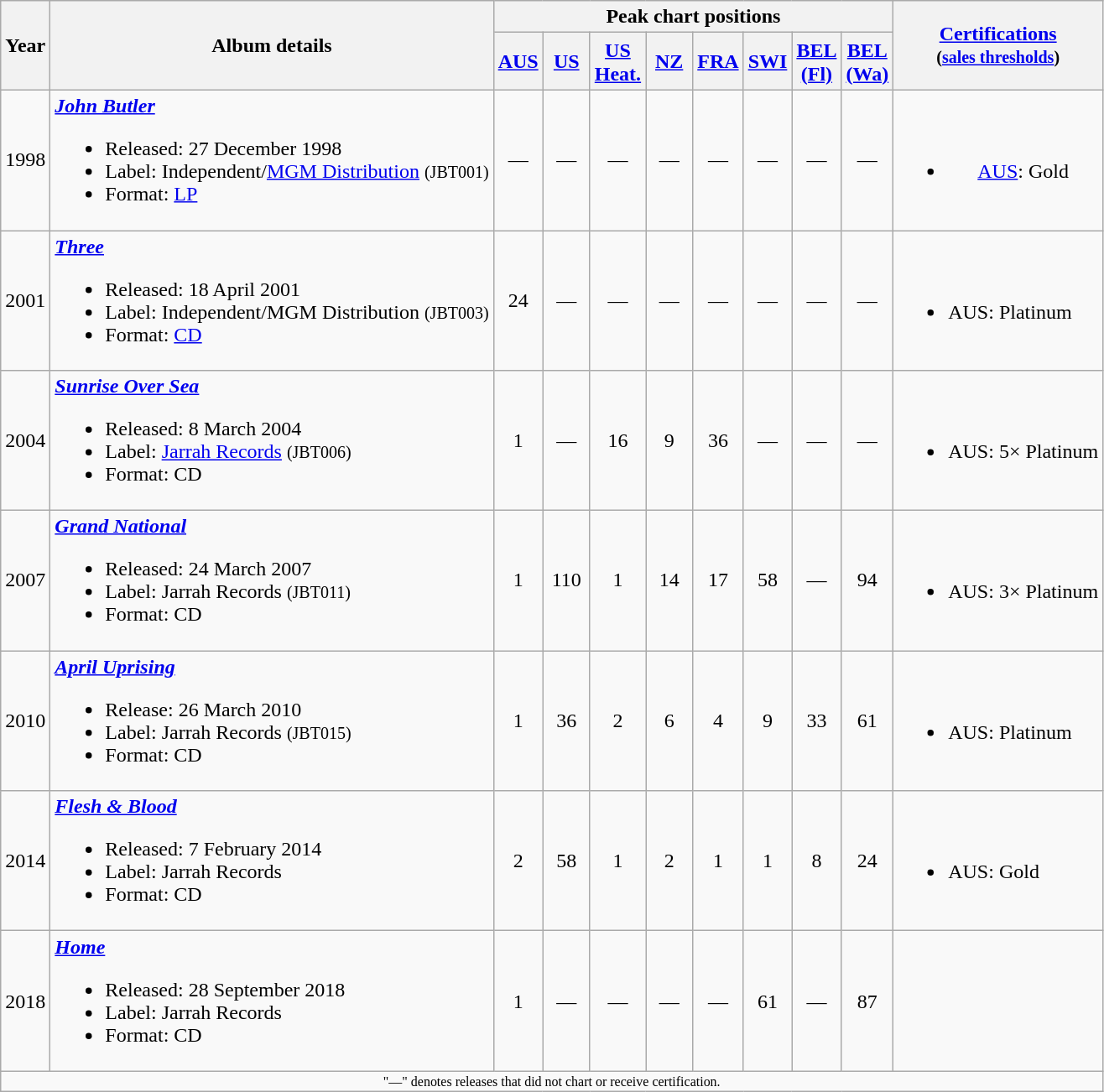<table class="wikitable">
<tr>
<th rowspan="2">Year</th>
<th rowspan="2">Album details</th>
<th colspan="8">Peak chart positions</th>
<th rowspan="2"><a href='#'>Certifications</a><br><small>(<a href='#'>sales thresholds</a>)</small></th>
</tr>
<tr style="line-height:1.2">
<th style="width:30px;"><a href='#'>AUS</a><br></th>
<th style="width:30px;"><a href='#'>US</a><br></th>
<th style="width:30px;"><a href='#'>US<br>Heat.</a><br></th>
<th style="width:30px;"><a href='#'>NZ</a><br></th>
<th style="width:30px;"><a href='#'>FRA</a><br></th>
<th style="width:30px;"><a href='#'>SWI</a><br></th>
<th style="width:30px;"><a href='#'>BEL<br>(Fl)</a><br></th>
<th style="width:30px;"><a href='#'>BEL<br>(Wa)</a><br></th>
</tr>
<tr>
<td>1998</td>
<td><strong><em><a href='#'>John Butler</a></em></strong><br><ul><li>Released: 27 December 1998</li><li>Label: Independent/<a href='#'>MGM Distribution</a> <small>(JBT001)</small></li><li>Format: <a href='#'>LP</a></li></ul></td>
<td style="text-align:center;">—</td>
<td style="text-align:center;">—</td>
<td style="text-align:center;">—</td>
<td style="text-align:center;">—</td>
<td style="text-align:center;">—</td>
<td style="text-align:center;">—</td>
<td style="text-align:center;">—</td>
<td style="text-align:center;">—</td>
<td style="text-align:center;"><br><ul><li><a href='#'>AUS</a>: Gold</li></ul></td>
</tr>
<tr>
<td>2001</td>
<td><strong><em><a href='#'>Three</a></em></strong><br><ul><li>Released: 18 April 2001</li><li>Label: Independent/MGM Distribution <small>(JBT003)</small></li><li>Format: <a href='#'>CD</a></li></ul></td>
<td style="text-align:center;">24</td>
<td style="text-align:center;">—</td>
<td style="text-align:center;">—</td>
<td style="text-align:center;">—</td>
<td style="text-align:center;">—</td>
<td style="text-align:center;">—</td>
<td style="text-align:center;">—</td>
<td style="text-align:center;">—</td>
<td><br><ul><li>AUS: Platinum</li></ul></td>
</tr>
<tr>
<td>2004</td>
<td><strong><em><a href='#'>Sunrise Over Sea</a></em></strong><br><ul><li>Released: 8 March 2004</li><li>Label: <a href='#'>Jarrah Records</a> <small>(JBT006)</small></li><li>Format: CD</li></ul></td>
<td style="text-align:center;">1</td>
<td style="text-align:center;">—</td>
<td style="text-align:center;">16</td>
<td style="text-align:center;">9</td>
<td style="text-align:center;">36</td>
<td style="text-align:center;">—</td>
<td style="text-align:center;">—</td>
<td style="text-align:center;">—</td>
<td><br><ul><li>AUS: 5× Platinum</li></ul></td>
</tr>
<tr>
<td>2007</td>
<td><strong><em><a href='#'>Grand National</a></em></strong><br><ul><li>Released: 24 March 2007</li><li>Label: Jarrah Records <small>(JBT011)</small></li><li>Format: CD</li></ul></td>
<td style="text-align:center;">1</td>
<td style="text-align:center;">110</td>
<td style="text-align:center;">1</td>
<td style="text-align:center;">14</td>
<td style="text-align:center;">17</td>
<td style="text-align:center;">58</td>
<td style="text-align:center;">—</td>
<td style="text-align:center;">94</td>
<td><br><ul><li>AUS: 3× Platinum</li></ul></td>
</tr>
<tr>
<td>2010</td>
<td><strong><em><a href='#'>April Uprising</a></em></strong><br><ul><li>Release: 26 March 2010</li><li>Label: Jarrah Records <small>(JBT015)</small></li><li>Format: CD</li></ul></td>
<td style="text-align:center;">1</td>
<td style="text-align:center;">36</td>
<td style="text-align:center;">2</td>
<td style="text-align:center;">6</td>
<td style="text-align:center;">4</td>
<td style="text-align:center;">9</td>
<td style="text-align:center;">33</td>
<td style="text-align:center;">61</td>
<td><br><ul><li>AUS: Platinum</li></ul></td>
</tr>
<tr>
<td>2014</td>
<td><strong><em><a href='#'>Flesh & Blood</a></em></strong><br><ul><li>Released: 7 February 2014</li><li>Label: Jarrah Records</li><li>Format: CD</li></ul></td>
<td style="text-align:center;">2</td>
<td style="text-align:center;">58</td>
<td style="text-align:center;">1</td>
<td style="text-align:center;">2</td>
<td style="text-align:center;">1</td>
<td style="text-align:center;">1</td>
<td style="text-align:center;">8</td>
<td style="text-align:center;">24</td>
<td><br><ul><li>AUS: Gold</li></ul></td>
</tr>
<tr>
<td>2018</td>
<td><strong><em><a href='#'>Home</a></em></strong><br><ul><li>Released: 28 September 2018</li><li>Label: Jarrah Records</li><li>Format: CD</li></ul></td>
<td style="text-align:center;">1<br></td>
<td style="text-align:center;">—</td>
<td style="text-align:center;">—</td>
<td style="text-align:center;">—</td>
<td style="text-align:center;">—</td>
<td style="text-align:center;">61</td>
<td style="text-align:center;">—</td>
<td style="text-align:center;">87</td>
<td></td>
</tr>
<tr>
<td colspan="12" style="text-align:center; font-size:8pt;">"—" denotes releases that did not chart or receive certification.</td>
</tr>
</table>
